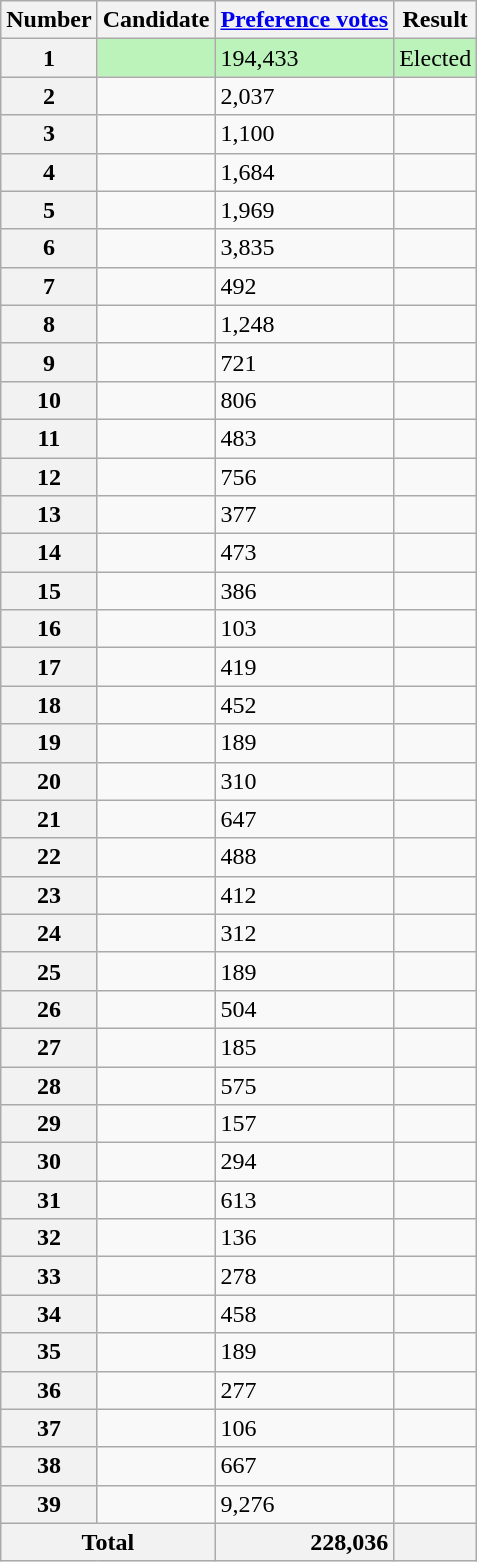<table class="wikitable sortable" >
<tr>
<th scope="col">Number</th>
<th scope="col">Candidate</th>
<th scope="col"><a href='#'>Preference votes</a></th>
<th scope="col">Result</th>
</tr>
<tr bgcolor=bbf3bb>
<th scope="row">1</th>
<td style="text-align:left"></td>
<td>194,433</td>
<td>Elected</td>
</tr>
<tr>
<th scope="row">2</th>
<td style="text-align:left"></td>
<td>2,037</td>
<td></td>
</tr>
<tr>
<th scope="row">3</th>
<td style="text-align:left"></td>
<td>1,100</td>
<td></td>
</tr>
<tr>
<th scope="row">4</th>
<td style="text-align:left"></td>
<td>1,684</td>
<td></td>
</tr>
<tr>
<th scope="row">5</th>
<td style="text-align:left"></td>
<td>1,969</td>
<td></td>
</tr>
<tr>
<th scope="row">6</th>
<td style="text-align:left"></td>
<td>3,835</td>
<td></td>
</tr>
<tr>
<th scope="row">7</th>
<td style="text-align:left"></td>
<td>492</td>
<td></td>
</tr>
<tr>
<th scope="row">8</th>
<td style="text-align:left"></td>
<td>1,248</td>
<td></td>
</tr>
<tr>
<th scope="row">9</th>
<td style="text-align:left"></td>
<td>721</td>
<td></td>
</tr>
<tr>
<th scope="row">10</th>
<td style="text-align:left"></td>
<td>806</td>
<td></td>
</tr>
<tr>
<th scope="row">11</th>
<td style="text-align:left"></td>
<td>483</td>
<td></td>
</tr>
<tr>
<th scope="row">12</th>
<td style="text-align:left"></td>
<td>756</td>
<td></td>
</tr>
<tr>
<th scope="row">13</th>
<td style="text-align:left"></td>
<td>377</td>
<td></td>
</tr>
<tr>
<th scope="row">14</th>
<td style="text-align:left"></td>
<td>473</td>
<td></td>
</tr>
<tr>
<th scope="row">15</th>
<td style="text-align:left"></td>
<td>386</td>
<td></td>
</tr>
<tr>
<th scope="row">16</th>
<td style="text-align:left"></td>
<td>103</td>
<td></td>
</tr>
<tr>
<th scope="row">17</th>
<td style="text-align:left"></td>
<td>419</td>
<td></td>
</tr>
<tr>
<th scope="row">18</th>
<td style="text-align:left"></td>
<td>452</td>
<td></td>
</tr>
<tr>
<th scope="row">19</th>
<td style="text-align:left"></td>
<td>189</td>
<td></td>
</tr>
<tr>
<th scope="row">20</th>
<td style="text-align:left"></td>
<td>310</td>
<td></td>
</tr>
<tr>
<th scope="row">21</th>
<td style="text-align:left"></td>
<td>647</td>
<td></td>
</tr>
<tr>
<th scope="row">22</th>
<td style="text-align:left"></td>
<td>488</td>
<td></td>
</tr>
<tr>
<th scope="row">23</th>
<td style="text-align:left"></td>
<td>412</td>
<td></td>
</tr>
<tr>
<th scope="row">24</th>
<td style="text-align:left"></td>
<td>312</td>
<td></td>
</tr>
<tr>
<th scope="row">25</th>
<td style="text-align:left"></td>
<td>189</td>
<td></td>
</tr>
<tr>
<th scope="row">26</th>
<td style="text-align:left"></td>
<td>504</td>
<td></td>
</tr>
<tr>
<th scope="row">27</th>
<td style="text-align:left"></td>
<td>185</td>
<td></td>
</tr>
<tr>
<th scope="row">28</th>
<td style="text-align:left"></td>
<td>575</td>
<td></td>
</tr>
<tr>
<th scope="row">29</th>
<td style="text-align:left"></td>
<td>157</td>
<td></td>
</tr>
<tr>
<th scope="row">30</th>
<td style="text-align:left"></td>
<td>294</td>
<td></td>
</tr>
<tr>
<th scope="row">31</th>
<td style="text-align:left"></td>
<td>613</td>
<td></td>
</tr>
<tr>
<th scope="row">32</th>
<td style="text-align:left"></td>
<td>136</td>
<td></td>
</tr>
<tr>
<th scope="row">33</th>
<td style="text-align:left"></td>
<td>278</td>
<td></td>
</tr>
<tr>
<th scope="row">34</th>
<td style="text-align:left"></td>
<td>458</td>
<td></td>
</tr>
<tr>
<th scope="row">35</th>
<td style="text-align:left"></td>
<td>189</td>
<td></td>
</tr>
<tr>
<th scope="row">36</th>
<td style="text-align:left"></td>
<td>277</td>
<td></td>
</tr>
<tr>
<th scope="row">37</th>
<td style="text-align:left"></td>
<td>106</td>
<td></td>
</tr>
<tr>
<th scope="row">38</th>
<td style="text-align:left"></td>
<td>667</td>
<td></td>
</tr>
<tr>
<th scope="row">39</th>
<td style="text-align:left"></td>
<td>9,276</td>
<td></td>
</tr>
<tr class="sortbottom">
<th scope="row"  colspan="2">Total</th>
<th style="text-align:right">228,036</th>
<th></th>
</tr>
</table>
